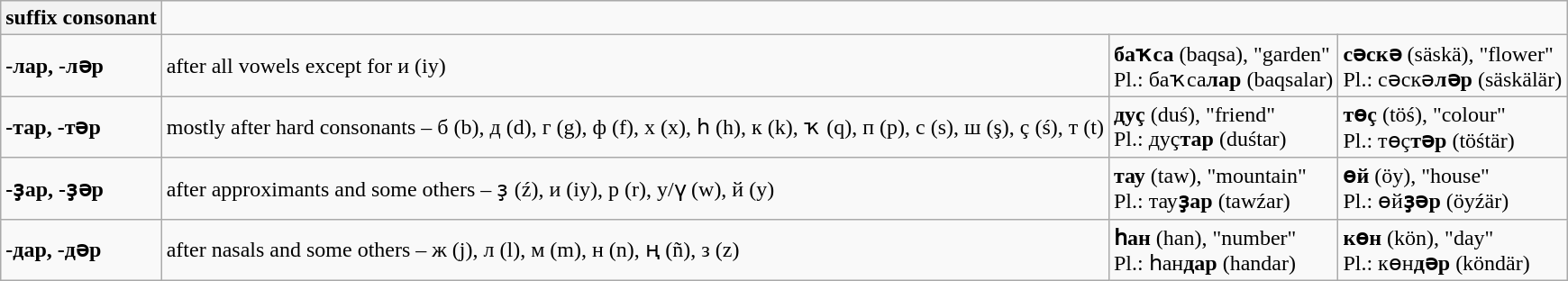<table class="wikitable">
<tr>
<th>suffix consonant</th>
</tr>
<tr>
<td><strong>-лар, -ләр</strong></td>
<td>after all vowels except for и (iy)</td>
<td><strong>баҡса</strong> (baqsa), "garden"<br>Pl.: баҡса<strong>лар</strong> (baqsalar)</td>
<td><strong>сәскә</strong> (säskä), "flower"<br>Pl.: сәскә<strong>ләр</strong> (säskälär)</td>
</tr>
<tr>
<td><strong>-тар, -тәр</strong></td>
<td>mostly after hard consonants – б (b), д (d), г (g), ф (f), х (x), һ (h), к (k), ҡ (q), п (p), с (s), ш (ş), ç (ś), т (t)</td>
<td><strong>дуç</strong> (duś), "friend"<br>Pl.: дуç<strong>тар</strong> (duśtar)</td>
<td><strong>төç</strong> (töś), "colour"<br>Pl.: төç<strong>тәр</strong> (töśtär)</td>
</tr>
<tr>
<td><strong>-ҙар, -ҙәр</strong></td>
<td>after approximants and some others – ҙ (ź), и (iy), р (r), у/ү (w), й (y)</td>
<td><strong>тау</strong> (taw), "mountain"<br>Pl.: тау<strong>ҙар</strong> (tawźar)</td>
<td><strong>өй</strong> (öy), "house"<br>Pl.: өй<strong>ҙәр</strong> (öyźär)</td>
</tr>
<tr>
<td><strong>-дар, -дәр</strong></td>
<td>after nasals and some others – ж (j), л (l), м (m), н (n), ң (ñ), з (z)</td>
<td><strong>һан</strong> (han), "number"<br>Pl.: һан<strong>дар</strong> (handar)</td>
<td><strong>көн</strong> (kön), "day"<br>Pl.: көн<strong>дәр</strong> (köndär)</td>
</tr>
</table>
